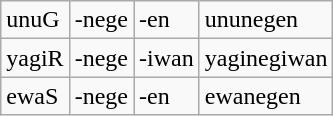<table class="wikitable">
<tr>
<td>unuG</td>
<td>-nege</td>
<td>-en</td>
<td>ununegen</td>
</tr>
<tr>
<td>yagiR</td>
<td>-nege</td>
<td>-iwan</td>
<td>yaginegiwan</td>
</tr>
<tr>
<td>ewaS</td>
<td>-nege</td>
<td>-en</td>
<td>ewanegen</td>
</tr>
</table>
